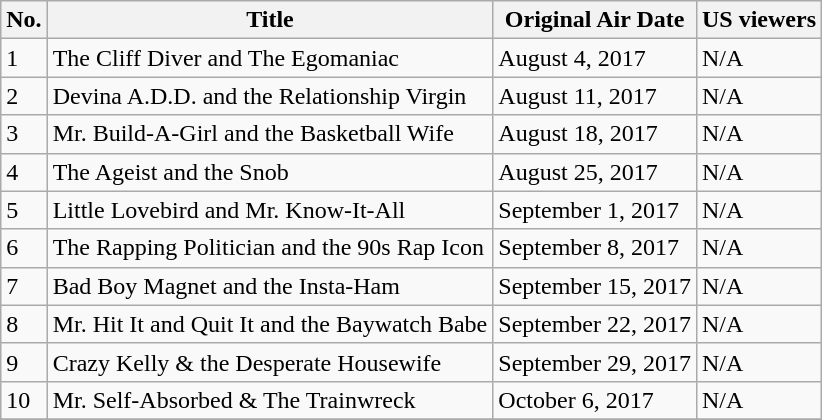<table class="wikitable">
<tr>
<th>No.</th>
<th>Title</th>
<th>Original Air Date</th>
<th>US viewers</th>
</tr>
<tr>
<td>1</td>
<td>The Cliff Diver and The Egomaniac</td>
<td>August 4, 2017</td>
<td>N/A</td>
</tr>
<tr>
<td>2</td>
<td>Devina A.D.D. and the Relationship Virgin</td>
<td>August 11, 2017</td>
<td>N/A</td>
</tr>
<tr>
<td>3</td>
<td>Mr. Build-A-Girl and the Basketball Wife</td>
<td>August 18, 2017</td>
<td>N/A</td>
</tr>
<tr>
<td>4</td>
<td>The Ageist and the Snob</td>
<td>August 25, 2017</td>
<td>N/A</td>
</tr>
<tr>
<td>5</td>
<td>Little Lovebird and Mr. Know-It-All</td>
<td>September 1, 2017</td>
<td>N/A</td>
</tr>
<tr>
<td>6</td>
<td>The Rapping Politician and the 90s Rap Icon</td>
<td>September 8, 2017</td>
<td>N/A</td>
</tr>
<tr>
<td>7</td>
<td>Bad Boy Magnet and the Insta-Ham</td>
<td>September 15, 2017</td>
<td>N/A</td>
</tr>
<tr>
<td>8</td>
<td>Mr. Hit It and Quit It and the Baywatch Babe</td>
<td>September 22, 2017</td>
<td>N/A</td>
</tr>
<tr>
<td>9</td>
<td>Crazy Kelly & the Desperate Housewife</td>
<td>September 29, 2017</td>
<td>N/A</td>
</tr>
<tr>
<td>10</td>
<td>Mr. Self-Absorbed & The Trainwreck</td>
<td>October 6, 2017</td>
<td>N/A</td>
</tr>
<tr>
</tr>
</table>
